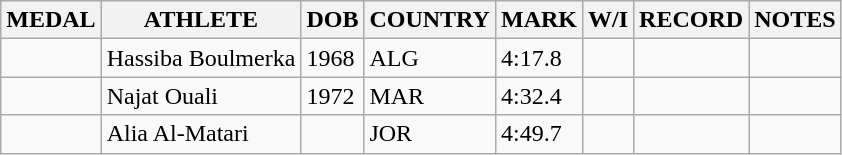<table class="wikitable">
<tr>
<th>MEDAL</th>
<th>ATHLETE</th>
<th>DOB</th>
<th>COUNTRY</th>
<th>MARK</th>
<th>W/I</th>
<th>RECORD</th>
<th>NOTES</th>
</tr>
<tr>
<td></td>
<td>Hassiba Boulmerka</td>
<td>1968</td>
<td>ALG</td>
<td>4:17.8</td>
<td></td>
<td></td>
<td></td>
</tr>
<tr>
<td></td>
<td>Najat Ouali</td>
<td>1972</td>
<td>MAR</td>
<td>4:32.4</td>
<td></td>
<td></td>
<td></td>
</tr>
<tr>
<td></td>
<td>Alia Al-Matari</td>
<td></td>
<td>JOR</td>
<td>4:49.7</td>
<td></td>
<td></td>
<td></td>
</tr>
</table>
